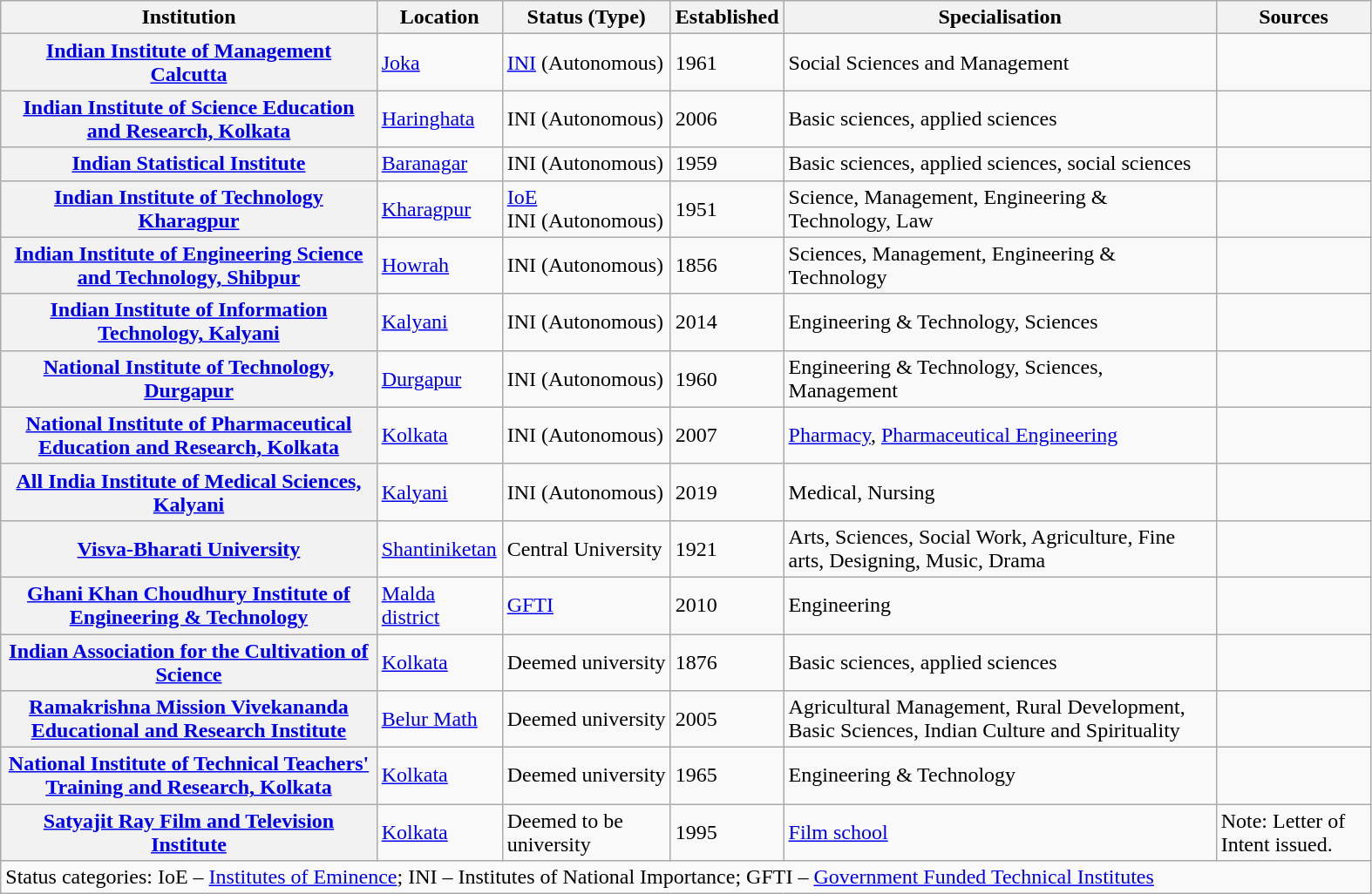<table class="wikitable sortable static-row-numbers sticky-header collapsible plainrowheaders" style="-align:left; width:83%;">
<tr>
<th>Institution</th>
<th>Location</th>
<th>Status (Type)</th>
<th>Established</th>
<th>Specialisation</th>
<th>Sources</th>
</tr>
<tr>
<th scope="row"><a href='#'>Indian Institute of Management Calcutta</a></th>
<td><a href='#'>Joka</a></td>
<td><a href='#'>INI</a> (Autonomous)</td>
<td>1961</td>
<td>Social Sciences and Management</td>
<td></td>
</tr>
<tr>
<th scope="row"><a href='#'>Indian Institute of Science Education and Research, Kolkata</a></th>
<td><a href='#'>Haringhata</a></td>
<td>INI (Autonomous)</td>
<td>2006</td>
<td>Basic sciences, applied sciences</td>
<td></td>
</tr>
<tr>
<th scope="row"><a href='#'>Indian Statistical Institute</a></th>
<td><a href='#'>Baranagar</a></td>
<td>INI (Autonomous)</td>
<td>1959</td>
<td>Basic sciences, applied sciences, social sciences</td>
<td></td>
</tr>
<tr>
<th scope="row"><a href='#'>Indian Institute of Technology Kharagpur</a></th>
<td><a href='#'>Kharagpur</a></td>
<td><a href='#'>IoE</a><br>INI (Autonomous)</td>
<td>1951</td>
<td>Science, Management, Engineering & Technology, Law</td>
<td></td>
</tr>
<tr>
<th scope="row"><a href='#'>Indian Institute of Engineering Science and Technology, Shibpur</a></th>
<td><a href='#'>Howrah</a></td>
<td>INI (Autonomous)</td>
<td>1856</td>
<td>Sciences, Management, Engineering & Technology</td>
<td></td>
</tr>
<tr>
<th scope="row"><a href='#'>Indian Institute of Information Technology, Kalyani</a></th>
<td><a href='#'>Kalyani</a></td>
<td>INI (Autonomous)</td>
<td>2014</td>
<td>Engineering & Technology, Sciences</td>
<td></td>
</tr>
<tr>
<th scope="row"><a href='#'>National Institute of Technology, Durgapur</a></th>
<td><a href='#'>Durgapur</a></td>
<td>INI (Autonomous)</td>
<td>1960</td>
<td>Engineering & Technology, Sciences, Management</td>
<td></td>
</tr>
<tr>
<th scope="row"><a href='#'>National Institute of Pharmaceutical Education and Research, Kolkata</a></th>
<td><a href='#'>Kolkata</a></td>
<td>INI (Autonomous)</td>
<td>2007</td>
<td><a href='#'>Pharmacy</a>, <a href='#'>Pharmaceutical Engineering</a></td>
<td></td>
</tr>
<tr>
<th scope="row"><a href='#'>All India Institute of Medical Sciences, Kalyani</a></th>
<td><a href='#'>Kalyani</a></td>
<td>INI (Autonomous)</td>
<td>2019</td>
<td>Medical, Nursing</td>
<td></td>
</tr>
<tr>
<th scope="row"><a href='#'>Visva-Bharati University</a></th>
<td><a href='#'>Shantiniketan</a></td>
<td>Central University</td>
<td>1921</td>
<td>Arts, Sciences, Social Work, Agriculture, Fine arts, Designing, Music, Drama</td>
<td></td>
</tr>
<tr>
<th scope="row"><a href='#'>Ghani Khan Choudhury Institute of Engineering & Technology</a></th>
<td><a href='#'>Malda district</a></td>
<td><a href='#'>GFTI</a></td>
<td>2010</td>
<td>Engineering</td>
<td></td>
</tr>
<tr>
<th scope="row"><a href='#'>Indian Association for the Cultivation of Science</a></th>
<td><a href='#'>Kolkata</a></td>
<td>Deemed university</td>
<td>1876</td>
<td>Basic sciences, applied sciences</td>
<td></td>
</tr>
<tr>
<th scope="row"><a href='#'>Ramakrishna Mission Vivekananda Educational and Research Institute</a></th>
<td><a href='#'>Belur Math</a></td>
<td>Deemed university</td>
<td>2005</td>
<td>Agricultural Management, Rural Development, Basic Sciences, Indian Culture and Spirituality</td>
<td></td>
</tr>
<tr>
<th scope="row"><a href='#'>National Institute of Technical Teachers' Training and Research, Kolkata</a></th>
<td><a href='#'>Kolkata</a></td>
<td>Deemed university</td>
<td>1965</td>
<td>Engineering & Technology</td>
<td></td>
</tr>
<tr>
<th scope="row"><a href='#'>Satyajit Ray Film and Television Institute</a></th>
<td><a href='#'>Kolkata</a></td>
<td>Deemed to be university</td>
<td>1995</td>
<td><a href='#'>Film school</a></td>
<td>Note: Letter of Intent issued.</td>
</tr>
<tr class="sortbottom static-row-header">
<td colspan=6>Status categories: IoE – <a href='#'>Institutes of Eminence</a>; INI – Institutes of National Importance; GFTI – <a href='#'>Government Funded Technical Institutes</a></td>
</tr>
</table>
